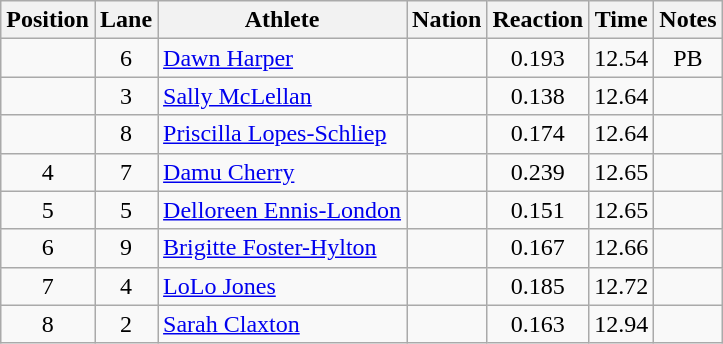<table class="wikitable sortable"   style="text-align:center">
<tr>
<th>Position</th>
<th>Lane</th>
<th>Athlete</th>
<th>Nation</th>
<th>Reaction</th>
<th>Time</th>
<th>Notes</th>
</tr>
<tr>
<td></td>
<td>6</td>
<td align=left><a href='#'>Dawn Harper</a></td>
<td align=left></td>
<td>0.193</td>
<td>12.54</td>
<td>PB</td>
</tr>
<tr>
<td></td>
<td>3</td>
<td align=left><a href='#'>Sally McLellan</a></td>
<td align=left></td>
<td>0.138</td>
<td>12.64</td>
<td></td>
</tr>
<tr>
<td></td>
<td>8</td>
<td align=left><a href='#'>Priscilla Lopes-Schliep</a></td>
<td align=left></td>
<td>0.174</td>
<td>12.64</td>
<td></td>
</tr>
<tr>
<td>4</td>
<td>7</td>
<td align=left><a href='#'>Damu Cherry</a></td>
<td align=left></td>
<td>0.239</td>
<td>12.65</td>
<td></td>
</tr>
<tr>
<td>5</td>
<td>5</td>
<td align=left><a href='#'>Delloreen Ennis-London</a></td>
<td align=left></td>
<td>0.151</td>
<td>12.65</td>
<td></td>
</tr>
<tr>
<td>6</td>
<td>9</td>
<td align=left><a href='#'>Brigitte Foster-Hylton</a></td>
<td align=left></td>
<td>0.167</td>
<td>12.66</td>
<td></td>
</tr>
<tr>
<td>7</td>
<td>4</td>
<td align=left><a href='#'>LoLo Jones</a></td>
<td align=left></td>
<td>0.185</td>
<td>12.72</td>
<td></td>
</tr>
<tr>
<td>8</td>
<td>2</td>
<td align=left><a href='#'>Sarah Claxton</a></td>
<td align=left></td>
<td>0.163</td>
<td>12.94</td>
<td></td>
</tr>
</table>
